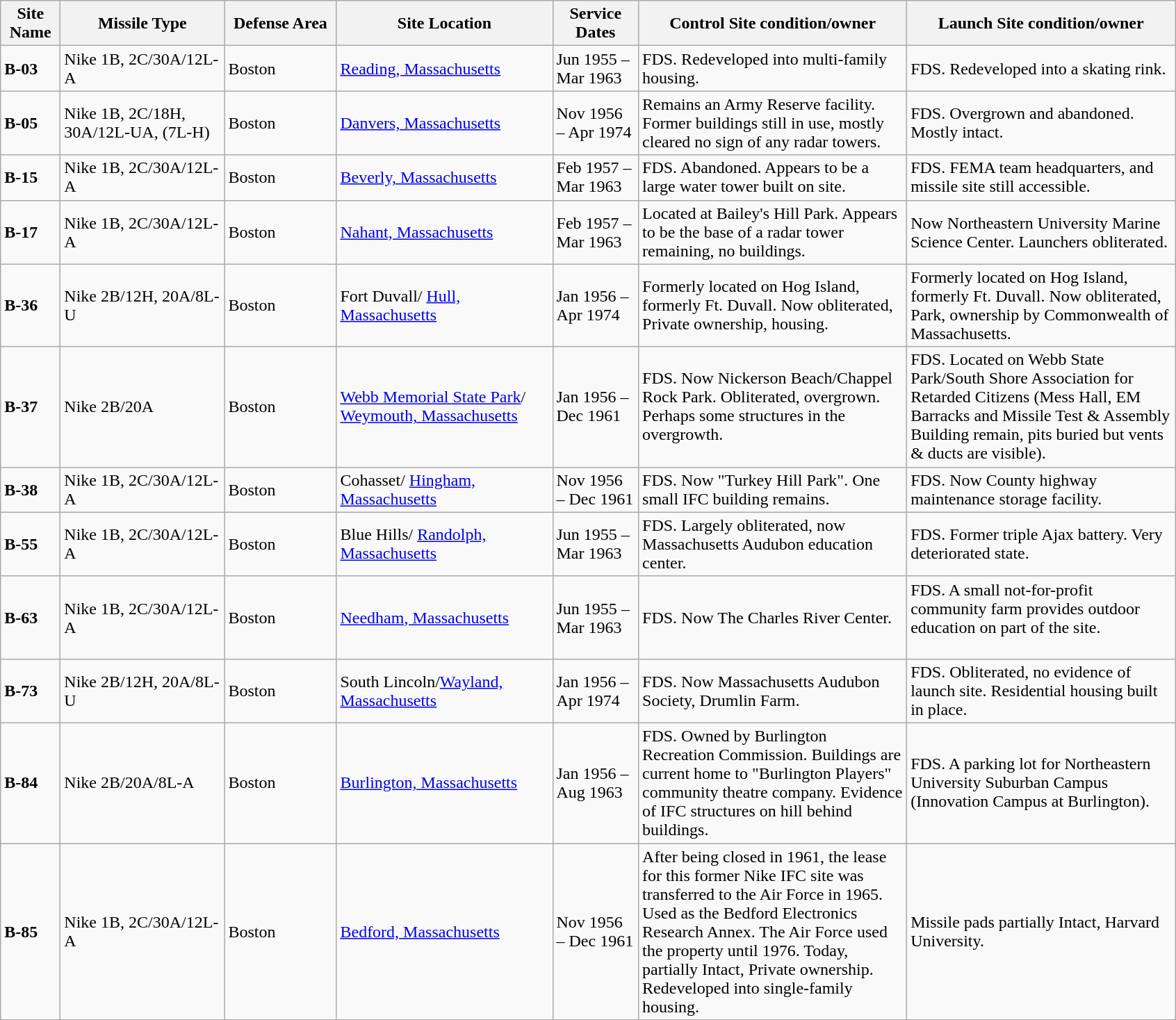<table class="wikitable sortable">
<tr>
<th scope="col" style="width:50px;">Site Name</th>
<th scope="col" style="width:150px;">Missile Type</th>
<th scope="col" style="width:100px;">Defense Area</th>
<th scope="col" style="width:200px;">Site Location</th>
<th scope="col" style="width:75px;">Service Dates</th>
<th scope="col" style="width:250px;">Control Site condition/owner</th>
<th scope="col" style="width:250px;">Launch Site condition/owner</th>
</tr>
<tr>
<td><strong>B-03</strong></td>
<td>Nike 1B, 2C/30A/12L-A</td>
<td>Boston</td>
<td><a href='#'>Reading, Massachusetts</a></td>
<td>Jun 1955 – Mar 1963</td>
<td>FDS. Redeveloped into multi-family housing. <br></td>
<td>FDS. Redeveloped into a skating rink. <br></td>
</tr>
<tr>
<td><strong>B-05</strong></td>
<td>Nike 1B, 2C/18H, 30A/12L-UA, (7L-H)</td>
<td>Boston</td>
<td><a href='#'>Danvers, Massachusetts</a></td>
<td>Nov 1956 – Apr 1974</td>
<td>Remains an Army Reserve facility. Former buildings still in use, mostly cleared no sign of any radar towers.<br></td>
<td>FDS. Overgrown and abandoned. Mostly intact. <br></td>
</tr>
<tr>
<td><strong>B-15</strong></td>
<td>Nike 1B, 2C/30A/12L-A</td>
<td>Boston</td>
<td><a href='#'>Beverly, Massachusetts</a></td>
<td>Feb 1957 – Mar 1963</td>
<td>FDS. Abandoned. Appears to be a large water tower built on site.<br></td>
<td>FDS. FEMA team headquarters, and missile site still accessible.<br></td>
</tr>
<tr>
<td><strong>B-17</strong></td>
<td>Nike 1B, 2C/30A/12L-A</td>
<td>Boston</td>
<td><a href='#'>Nahant, Massachusetts</a></td>
<td>Feb 1957 – Mar 1963</td>
<td>Located at Bailey's Hill Park. Appears to be the base of a radar tower remaining, no buildings.<br></td>
<td>Now Northeastern University Marine Science Center. Launchers obliterated. <br></td>
</tr>
<tr>
<td><strong>B-36</strong></td>
<td>Nike 2B/12H, 20A/8L-U</td>
<td>Boston</td>
<td>Fort Duvall/ <a href='#'>Hull, Massachusetts</a></td>
<td>Jan 1956 – Apr 1974</td>
<td>Formerly located on Hog Island, formerly Ft. Duvall. Now obliterated, Private ownership, housing.<br></td>
<td>Formerly located on Hog Island, formerly Ft. Duvall. Now obliterated, Park, ownership by Commonwealth of Massachusetts.<br></td>
</tr>
<tr>
<td><strong>B-37</strong></td>
<td>Nike 2B/20A</td>
<td>Boston</td>
<td><a href='#'>Webb Memorial State Park</a>/ <a href='#'>Weymouth, Massachusetts</a></td>
<td>Jan 1956 – Dec 1961</td>
<td>FDS. Now Nickerson Beach/Chappel Rock Park. Obliterated, overgrown. Perhaps some structures in the overgrowth.<br></td>
<td>FDS. Located on Webb State Park/South Shore Association for Retarded Citizens (Mess Hall, EM Barracks and Missile Test & Assembly Building remain, pits buried but vents & ducts are visible).<br></td>
</tr>
<tr>
<td><strong>B-38</strong></td>
<td>Nike 1B, 2C/30A/12L-A</td>
<td>Boston</td>
<td>Cohasset/ <a href='#'>Hingham, Massachusetts</a></td>
<td>Nov 1956 – Dec 1961</td>
<td>FDS. Now "Turkey Hill Park". One small IFC building remains. <br></td>
<td>FDS. Now County highway maintenance storage facility.<br></td>
</tr>
<tr>
<td><strong>B-55</strong></td>
<td>Nike 1B, 2C/30A/12L-A</td>
<td>Boston</td>
<td>Blue Hills/ <a href='#'>Randolph, Massachusetts</a></td>
<td>Jun 1955 – Mar 1963</td>
<td>FDS. Largely obliterated, now Massachusetts Audubon education center.<br></td>
<td>FDS. Former triple Ajax battery. Very deteriorated state.<br></td>
</tr>
<tr>
<td><strong>B-63</strong></td>
<td>Nike 1B, 2C/30A/12L-A</td>
<td>Boston</td>
<td><a href='#'>Needham, Massachusetts</a></td>
<td>Jun 1955 – Mar 1963</td>
<td>FDS. Now The Charles River Center.<br></td>
<td>FDS. A small not-for-profit community farm provides outdoor education on part of the site.<br><br></td>
</tr>
<tr>
<td><strong>B-73</strong></td>
<td>Nike 2B/12H, 20A/8L-U</td>
<td>Boston</td>
<td>South Lincoln/<a href='#'>Wayland, Massachusetts</a></td>
<td>Jan 1956 – Apr 1974</td>
<td>FDS. Now Massachusetts Audubon Society, Drumlin Farm. <br></td>
<td>FDS. Obliterated, no evidence of launch site. Residential housing built in place. <br></td>
</tr>
<tr>
<td><strong>B-84</strong></td>
<td>Nike 2B/20A/8L-A</td>
<td>Boston</td>
<td><a href='#'>Burlington, Massachusetts</a></td>
<td>Jan 1956 – Aug 1963</td>
<td>FDS. Owned by Burlington Recreation Commission. Buildings are current home to "Burlington Players" community theatre company. Evidence of IFC structures on hill behind buildings. <br></td>
<td>FDS. A parking lot for Northeastern University Suburban Campus (Innovation Campus at Burlington). <br></td>
</tr>
<tr>
<td><strong>B-85</strong></td>
<td>Nike 1B, 2C/30A/12L-A</td>
<td>Boston</td>
<td><a href='#'>Bedford, Massachusetts</a></td>
<td>Nov 1956 – Dec 1961</td>
<td>After being closed in 1961, the lease for this former Nike IFC site was transferred to the Air Force in 1965. Used as the Bedford Electronics Research Annex. The Air Force used the property until 1976. Today, partially Intact, Private ownership. Redeveloped into single-family housing. <br></td>
<td>Missile pads partially Intact, Harvard University. <br></td>
</tr>
</table>
